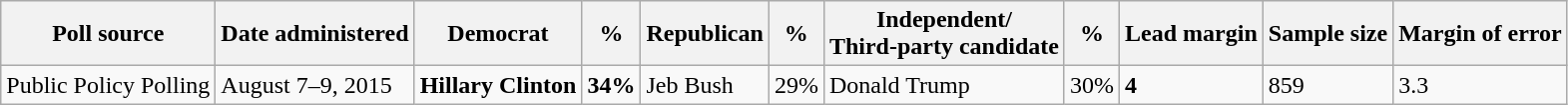<table class="wikitable">
<tr>
<th>Poll source</th>
<th>Date administered</th>
<th>Democrat</th>
<th>%</th>
<th>Republican</th>
<th>%</th>
<th>Independent/<br>Third-party candidate</th>
<th>%</th>
<th>Lead margin</th>
<th>Sample size</th>
<th>Margin of error</th>
</tr>
<tr>
<td>Public Policy Polling </td>
<td>August 7–9, 2015</td>
<td><strong>Hillary Clinton</strong></td>
<td><strong>34%</strong></td>
<td>Jeb Bush</td>
<td>29%</td>
<td>Donald Trump</td>
<td>30%</td>
<td><strong>4</strong></td>
<td>859</td>
<td>3.3</td>
</tr>
</table>
